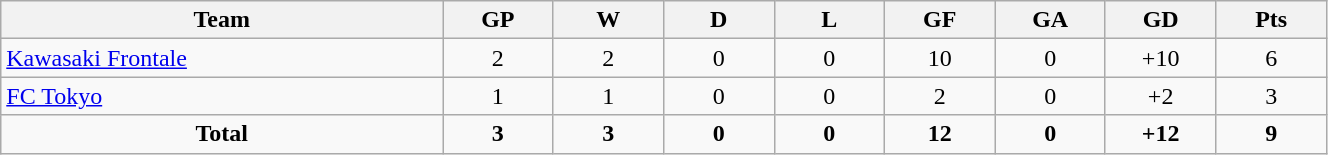<table width=70% class="wikitable" style="text-align:center">
<tr>
<th width=20%>Team</th>
<th width=5%>GP</th>
<th width=5%>W</th>
<th width=5%>D</th>
<th width=5%>L</th>
<th width=5%>GF</th>
<th width=5%>GA</th>
<th width=5%>GD</th>
<th width=5%>Pts</th>
</tr>
<tr>
<td align=left> <a href='#'>Kawasaki Frontale</a></td>
<td>2</td>
<td>2</td>
<td>0</td>
<td>0</td>
<td>10</td>
<td>0</td>
<td>+10</td>
<td>6</td>
</tr>
<tr>
<td align=left> <a href='#'>FC Tokyo</a></td>
<td>1</td>
<td>1</td>
<td>0</td>
<td>0</td>
<td>2</td>
<td>0</td>
<td>+2</td>
<td>3</td>
</tr>
<tr style="font-weight:bold">
<td>Total</td>
<td>3</td>
<td>3</td>
<td>0</td>
<td>0</td>
<td>12</td>
<td>0</td>
<td>+12</td>
<td>9</td>
</tr>
</table>
